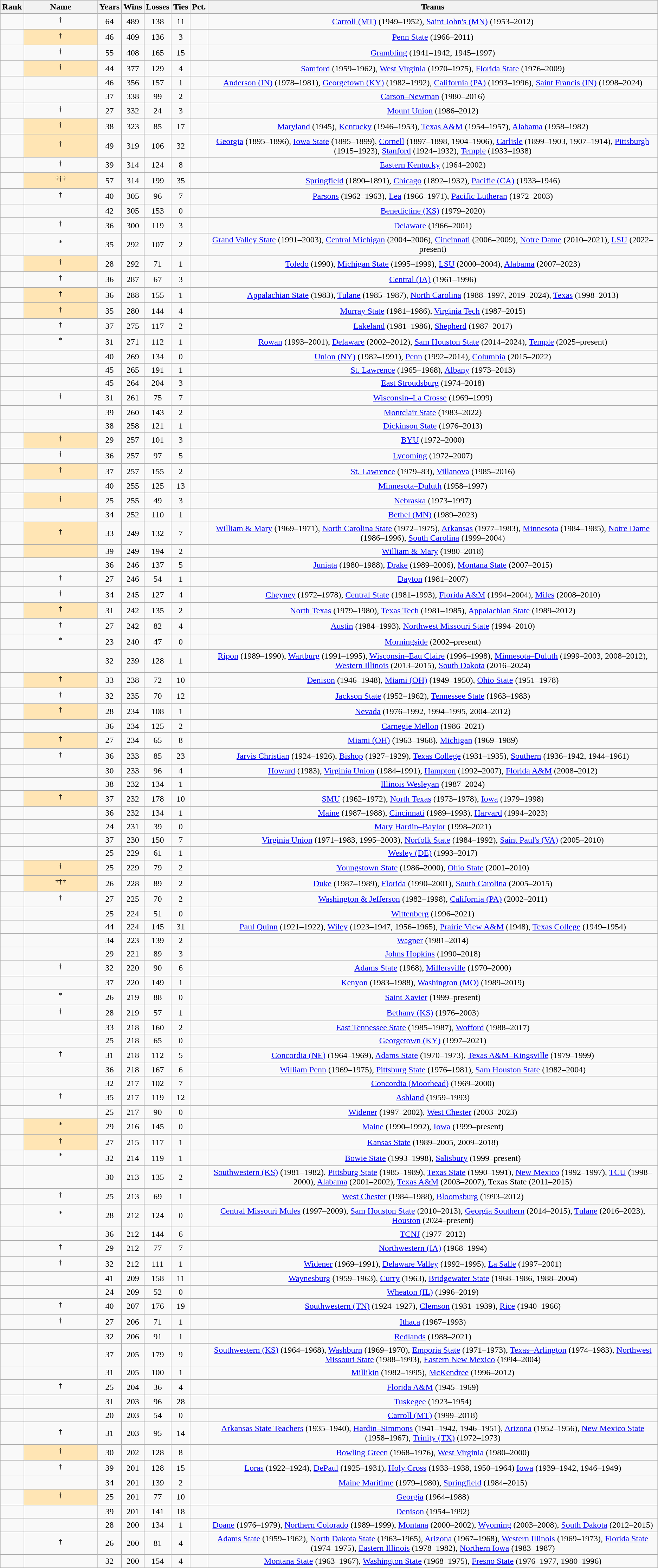<table class="wikitable sortable">
<tr>
<th bgcolor="#DDDDFF" width="2%">Rank</th>
<th bgcolor="#DDDDFF" width="12%">Name</th>
<th bgcolor="#DDDDFF" width="2%">Years</th>
<th bgcolor="#DDDDFF" width="2%">Wins</th>
<th bgcolor="#DDDDFF" width="2%">Losses</th>
<th bgcolor="#DDDDFF" width="2%">Ties</th>
<th bgcolor="#DDDDFF" width="2%">Pct.</th>
<th bgcolor="#DDDDFF" width="75%">Teams</th>
</tr>
<tr align="center">
<td></td>
<td><sup>†</sup></td>
<td>64</td>
<td>489</td>
<td>138</td>
<td>11</td>
<td></td>
<td><a href='#'>Carroll (MT)</a> (1949–1952), <a href='#'>Saint John's (MN)</a> (1953–2012)</td>
</tr>
<tr align="center">
<td></td>
<td bgcolor=#FFE5B4><sup>†</sup></td>
<td>46</td>
<td>409</td>
<td>136</td>
<td>3</td>
<td></td>
<td><a href='#'>Penn State</a> (1966–2011)</td>
</tr>
<tr align="center">
<td></td>
<td><sup>†</sup></td>
<td>55</td>
<td>408</td>
<td>165</td>
<td>15</td>
<td></td>
<td><a href='#'>Grambling</a> (1941–1942, 1945–1997)</td>
</tr>
<tr align="center">
<td></td>
<td bgcolor=#FFE5B4><sup>†</sup></td>
<td>44</td>
<td>377</td>
<td>129</td>
<td>4</td>
<td></td>
<td><a href='#'>Samford</a> (1959–1962), <a href='#'>West Virginia</a> (1970–1975), <a href='#'>Florida State</a> (1976–2009)</td>
</tr>
<tr align="center">
<td></td>
<td></td>
<td>46</td>
<td>356</td>
<td>157</td>
<td>1</td>
<td></td>
<td><a href='#'>Anderson (IN)</a> (1978–1981), <a href='#'>Georgetown (KY)</a> (1982–1992), <a href='#'>California (PA)</a> (1993–1996), <a href='#'>Saint Francis (IN)</a> (1998–2024)</td>
</tr>
<tr align="center">
<td></td>
<td></td>
<td>37</td>
<td>338</td>
<td>99</td>
<td>2</td>
<td></td>
<td><a href='#'>Carson–Newman</a> (1980–2016)</td>
</tr>
<tr align="center">
<td></td>
<td><sup>†</sup></td>
<td>27</td>
<td>332</td>
<td>24</td>
<td>3</td>
<td></td>
<td><a href='#'>Mount Union</a> (1986–2012)</td>
</tr>
<tr align="center">
<td></td>
<td bgcolor=#FFE5B4><sup>†</sup></td>
<td>38</td>
<td>323</td>
<td>85</td>
<td>17</td>
<td></td>
<td><a href='#'>Maryland</a> (1945), <a href='#'>Kentucky</a> (1946–1953), <a href='#'>Texas A&M</a> (1954–1957), <a href='#'>Alabama</a> (1958–1982)</td>
</tr>
<tr align="center">
<td></td>
<td bgcolor=#FFE5B4><sup>†</sup></td>
<td>49</td>
<td>319</td>
<td>106</td>
<td>32</td>
<td></td>
<td><a href='#'>Georgia</a> (1895–1896), <a href='#'>Iowa State</a> (1895–1899), <a href='#'>Cornell</a> (1897–1898, 1904–1906), <a href='#'>Carlisle</a> (1899–1903, 1907–1914), <a href='#'>Pittsburgh</a> (1915–1923), <a href='#'>Stanford</a> (1924–1932), <a href='#'>Temple</a> (1933–1938)</td>
</tr>
<tr align="center">
<td></td>
<td><sup>†</sup></td>
<td>39</td>
<td>314</td>
<td>124</td>
<td>8</td>
<td></td>
<td><a href='#'>Eastern Kentucky</a> (1964–2002)</td>
</tr>
<tr align="center">
<td></td>
<td bgcolor=#FFE5B4><sup>†††</sup></td>
<td>57</td>
<td>314</td>
<td>199</td>
<td>35</td>
<td></td>
<td><a href='#'>Springfield</a> (1890–1891), <a href='#'>Chicago</a> (1892–1932), <a href='#'>Pacific (CA)</a> (1933–1946)</td>
</tr>
<tr align="center">
<td></td>
<td><sup>†</sup></td>
<td>40</td>
<td>305</td>
<td>96</td>
<td>7</td>
<td></td>
<td><a href='#'>Parsons</a> (1962–1963), <a href='#'>Lea</a> (1966–1971), <a href='#'>Pacific Lutheran</a> (1972–2003)</td>
</tr>
<tr align="center">
<td></td>
<td></td>
<td>42</td>
<td>305</td>
<td>153</td>
<td>0</td>
<td></td>
<td><a href='#'>Benedictine (KS)</a> (1979–2020)</td>
</tr>
<tr align="center">
<td></td>
<td><sup>†</sup></td>
<td>36</td>
<td>300</td>
<td>119</td>
<td>3</td>
<td></td>
<td><a href='#'>Delaware</a> (1966–2001)</td>
</tr>
<tr align="center">
<td></td>
<td><sup>*</sup></td>
<td>35</td>
<td>292</td>
<td>107</td>
<td>2</td>
<td></td>
<td><a href='#'>Grand Valley State</a> (1991–2003), <a href='#'>Central Michigan</a> (2004–2006), <a href='#'>Cincinnati</a> (2006–2009), <a href='#'>Notre Dame</a> (2010–2021), <a href='#'>LSU</a> (2022–present)</td>
</tr>
<tr align="center">
<td></td>
<td bgcolor=#FFE5B4><sup>†</sup></td>
<td>28</td>
<td>292</td>
<td>71</td>
<td>1</td>
<td></td>
<td><a href='#'>Toledo</a> (1990), <a href='#'>Michigan State</a> (1995–1999), <a href='#'>LSU</a> (2000–2004), <a href='#'>Alabama</a> (2007–2023)</td>
</tr>
<tr align="center">
<td></td>
<td><sup>†</sup></td>
<td>36</td>
<td>287</td>
<td>67</td>
<td>3</td>
<td></td>
<td><a href='#'>Central (IA)</a> (1961–1996)</td>
</tr>
<tr align="center">
<td></td>
<td bgcolor=#FFE5B4><sup>†</sup></td>
<td>36</td>
<td>288</td>
<td>155</td>
<td>1</td>
<td></td>
<td><a href='#'>Appalachian State</a> (1983), <a href='#'>Tulane</a> (1985–1987), <a href='#'>North Carolina</a> (1988–1997, 2019–2024), <a href='#'>Texas</a> (1998–2013)</td>
</tr>
<tr align="center">
<td></td>
<td bgcolor=#FFE5B4><sup>†</sup></td>
<td>35</td>
<td>280</td>
<td>144</td>
<td>4</td>
<td></td>
<td><a href='#'>Murray State</a> (1981–1986), <a href='#'>Virginia Tech</a> (1987–2015)</td>
</tr>
<tr align="center">
<td></td>
<td><sup>†</sup></td>
<td>37</td>
<td>275</td>
<td>117</td>
<td>2</td>
<td></td>
<td><a href='#'>Lakeland</a> (1981–1986), <a href='#'>Shepherd</a> (1987–2017)</td>
</tr>
<tr align="center">
<td></td>
<td><sup>*</sup></td>
<td>31</td>
<td>271</td>
<td>112</td>
<td>1</td>
<td></td>
<td><a href='#'>Rowan</a> (1993–2001),  <a href='#'>Delaware</a> (2002–2012), <a href='#'>Sam Houston State</a> (2014–2024), <a href='#'>Temple</a> (2025–present)</td>
</tr>
<tr align="center">
<td></td>
<td></td>
<td>40</td>
<td>269</td>
<td>134</td>
<td>0</td>
<td></td>
<td><a href='#'>Union (NY)</a> (1982–1991), <a href='#'>Penn</a> (1992–2014), <a href='#'>Columbia</a> (2015–2022)</td>
</tr>
<tr align="center">
<td></td>
<td></td>
<td>45</td>
<td>265</td>
<td>191</td>
<td>1</td>
<td></td>
<td><a href='#'>St. Lawrence</a> (1965–1968), <a href='#'>Albany</a> (1973–2013)</td>
</tr>
<tr align="center">
<td></td>
<td></td>
<td>45</td>
<td>264</td>
<td>204</td>
<td>3</td>
<td></td>
<td><a href='#'>East Stroudsburg</a> (1974–2018)</td>
</tr>
<tr align="center">
<td></td>
<td><sup>†</sup></td>
<td>31</td>
<td>261</td>
<td>75</td>
<td>7</td>
<td></td>
<td><a href='#'>Wisconsin–La Crosse</a> (1969–1999)</td>
</tr>
<tr align="center">
<td></td>
<td></td>
<td>39</td>
<td>260</td>
<td>143</td>
<td>2</td>
<td></td>
<td><a href='#'>Montclair State</a> (1983–2022)</td>
</tr>
<tr align="center">
<td></td>
<td></td>
<td>38</td>
<td>258</td>
<td>121</td>
<td>1</td>
<td></td>
<td><a href='#'>Dickinson State</a> (1976–2013)</td>
</tr>
<tr align="center">
<td></td>
<td bgcolor=#FFE5B4><sup>†</sup></td>
<td>29</td>
<td>257</td>
<td>101</td>
<td>3</td>
<td></td>
<td><a href='#'>BYU</a> (1972–2000)</td>
</tr>
<tr align="center">
<td></td>
<td><sup>†</sup></td>
<td>36</td>
<td>257</td>
<td>97</td>
<td>5</td>
<td></td>
<td><a href='#'>Lycoming</a> (1972–2007)</td>
</tr>
<tr align="center">
<td></td>
<td bgcolor=#FFE5B4><sup>†</sup></td>
<td>37</td>
<td>257</td>
<td>155</td>
<td>2</td>
<td></td>
<td><a href='#'>St. Lawrence</a> (1979–83), <a href='#'>Villanova</a> (1985–2016)</td>
</tr>
<tr align="center">
<td></td>
<td></td>
<td>40</td>
<td>255</td>
<td>125</td>
<td>13</td>
<td></td>
<td><a href='#'>Minnesota–Duluth</a> (1958–1997)</td>
</tr>
<tr align="center">
<td></td>
<td bgcolor=#FFE5B4><sup>†</sup></td>
<td>25</td>
<td>255</td>
<td>49</td>
<td>3</td>
<td></td>
<td><a href='#'>Nebraska</a> (1973–1997)</td>
</tr>
<tr align="center">
<td></td>
<td></td>
<td>34</td>
<td>252</td>
<td>110</td>
<td>1</td>
<td></td>
<td><a href='#'>Bethel (MN)</a> (1989–2023)</td>
</tr>
<tr align="center">
<td></td>
<td bgcolor=#FFE5B4><sup>†</sup></td>
<td>33</td>
<td>249</td>
<td>132</td>
<td>7</td>
<td></td>
<td><a href='#'>William & Mary</a> (1969–1971), <a href='#'>North Carolina State</a> (1972–1975), <a href='#'>Arkansas</a> (1977–1983), <a href='#'>Minnesota</a> (1984–1985), <a href='#'>Notre Dame</a> (1986–1996), <a href='#'>South Carolina</a> (1999–2004)</td>
</tr>
<tr align="center">
<td></td>
<td bgcolor=#FFE5B4></td>
<td>39</td>
<td>249</td>
<td>194</td>
<td>2</td>
<td></td>
<td><a href='#'>William & Mary</a> (1980–2018)</td>
</tr>
<tr align="center">
<td></td>
<td></td>
<td>36</td>
<td>246</td>
<td>137</td>
<td>5</td>
<td></td>
<td><a href='#'>Juniata</a> (1980–1988), <a href='#'>Drake</a> (1989–2006), <a href='#'>Montana State</a> (2007–2015)</td>
</tr>
<tr align="center">
<td></td>
<td><sup>†</sup></td>
<td>27</td>
<td>246</td>
<td>54</td>
<td>1</td>
<td></td>
<td><a href='#'>Dayton</a> (1981–2007)</td>
</tr>
<tr align="center">
<td></td>
<td><sup>†</sup></td>
<td>34</td>
<td>245</td>
<td>127</td>
<td>4</td>
<td></td>
<td><a href='#'>Cheyney</a> (1972–1978), <a href='#'>Central State</a> (1981–1993), <a href='#'>Florida A&M</a> (1994–2004), <a href='#'>Miles</a> (2008–2010)</td>
</tr>
<tr align="center">
<td></td>
<td bgcolor=#FFE5B4><sup>†</sup></td>
<td>31</td>
<td>242</td>
<td>135</td>
<td>2</td>
<td></td>
<td><a href='#'>North Texas</a> (1979–1980), <a href='#'>Texas Tech</a> (1981–1985), <a href='#'>Appalachian State</a> (1989–2012)</td>
</tr>
<tr align="center">
<td></td>
<td><sup>†</sup></td>
<td>27</td>
<td>242</td>
<td>82</td>
<td>4</td>
<td></td>
<td><a href='#'>Austin</a> (1984–1993), <a href='#'>Northwest Missouri State</a> (1994–2010)</td>
</tr>
<tr align="center">
<td></td>
<td><sup>*</sup></td>
<td>23</td>
<td>240</td>
<td>47</td>
<td>0</td>
<td></td>
<td><a href='#'>Morningside</a> (2002–present)</td>
</tr>
<tr align="center">
<td></td>
<td></td>
<td>32</td>
<td>239</td>
<td>128</td>
<td>1</td>
<td></td>
<td><a href='#'>Ripon</a> (1989–1990), <a href='#'>Wartburg</a> (1991–1995), <a href='#'>Wisconsin–Eau Claire</a> (1996–1998), <a href='#'>Minnesota–Duluth</a> (1999–2003, 2008–2012), <a href='#'>Western Illinois</a> (2013–2015), <a href='#'>South Dakota</a> (2016–2024)</td>
</tr>
<tr align="center">
<td></td>
<td bgcolor=#FFE5B4><sup>†</sup></td>
<td>33</td>
<td>238</td>
<td>72</td>
<td>10</td>
<td></td>
<td><a href='#'>Denison</a> (1946–1948), <a href='#'>Miami (OH)</a> (1949–1950), <a href='#'>Ohio State</a> (1951–1978)</td>
</tr>
<tr align="center">
<td></td>
<td><sup>†</sup></td>
<td>32</td>
<td>235</td>
<td>70</td>
<td>12</td>
<td></td>
<td><a href='#'>Jackson State</a> (1952–1962), <a href='#'>Tennessee State</a> (1963–1983)</td>
</tr>
<tr align="center">
<td></td>
<td bgcolor=#FFE5B4><sup>†</sup></td>
<td>28</td>
<td>234</td>
<td>108</td>
<td>1</td>
<td></td>
<td><a href='#'>Nevada</a> (1976–1992, 1994–1995, 2004–2012)</td>
</tr>
<tr align="center">
<td></td>
<td></td>
<td>36</td>
<td>234</td>
<td>125</td>
<td>2</td>
<td></td>
<td><a href='#'>Carnegie Mellon</a> (1986–2021)</td>
</tr>
<tr align="center">
<td></td>
<td bgcolor=#FFE5B4><sup>†</sup></td>
<td>27</td>
<td>234</td>
<td>65</td>
<td>8</td>
<td></td>
<td><a href='#'>Miami (OH)</a> (1963–1968), <a href='#'>Michigan</a> (1969–1989)</td>
</tr>
<tr align="center">
<td></td>
<td><sup>†</sup></td>
<td>36</td>
<td>233</td>
<td>85</td>
<td>23</td>
<td></td>
<td><a href='#'>Jarvis Christian</a> (1924–1926), <a href='#'>Bishop</a> (1927–1929), <a href='#'>Texas College</a> (1931–1935), <a href='#'>Southern</a> (1936–1942, 1944–1961)</td>
</tr>
<tr align="center">
<td></td>
<td></td>
<td>30</td>
<td>233</td>
<td>96</td>
<td>4</td>
<td></td>
<td><a href='#'>Howard</a> (1983), <a href='#'>Virginia Union</a> (1984–1991), <a href='#'>Hampton</a> (1992–2007), <a href='#'>Florida A&M</a> (2008–2012)</td>
</tr>
<tr align="center">
<td></td>
<td></td>
<td>38</td>
<td>232</td>
<td>134</td>
<td>1</td>
<td></td>
<td><a href='#'>Illinois Wesleyan</a> (1987–2024)</td>
</tr>
<tr align="center">
<td></td>
<td bgcolor=#FFE5B4><sup>†</sup></td>
<td>37</td>
<td>232</td>
<td>178</td>
<td>10</td>
<td></td>
<td><a href='#'>SMU</a> (1962–1972), <a href='#'>North Texas</a> (1973–1978), <a href='#'>Iowa</a> (1979–1998)</td>
</tr>
<tr align="center">
<td></td>
<td></td>
<td>36</td>
<td>232</td>
<td>134</td>
<td>1</td>
<td></td>
<td><a href='#'>Maine</a> (1987–1988), <a href='#'>Cincinnati</a> (1989–1993), <a href='#'>Harvard</a> (1994–2023)</td>
</tr>
<tr align="center">
<td></td>
<td></td>
<td>24</td>
<td>231</td>
<td>39</td>
<td>0</td>
<td></td>
<td><a href='#'>Mary Hardin–Baylor</a> (1998–2021)</td>
</tr>
<tr align="center">
<td></td>
<td></td>
<td>37</td>
<td>230</td>
<td>150</td>
<td>7</td>
<td></td>
<td><a href='#'>Virginia Union</a> (1971–1983, 1995–2003), <a href='#'>Norfolk State</a> (1984–1992), <a href='#'>Saint Paul's (VA)</a> (2005–2010)</td>
</tr>
<tr align="center">
<td></td>
<td></td>
<td>25</td>
<td>229</td>
<td>61</td>
<td>1</td>
<td></td>
<td><a href='#'>Wesley (DE)</a> (1993–2017)</td>
</tr>
<tr align="center">
<td></td>
<td bgcolor=#FFE5B4><sup>†</sup></td>
<td>25</td>
<td>229</td>
<td>79</td>
<td>2</td>
<td></td>
<td><a href='#'>Youngstown State</a> (1986–2000), <a href='#'>Ohio State</a> (2001–2010)</td>
</tr>
<tr align="center">
<td></td>
<td bgcolor=#FFE5B4><sup>†††</sup></td>
<td>26</td>
<td>228</td>
<td>89</td>
<td>2</td>
<td></td>
<td><a href='#'>Duke</a> (1987–1989), <a href='#'>Florida</a> (1990–2001), <a href='#'>South Carolina</a> (2005–2015)</td>
</tr>
<tr align="center">
<td></td>
<td><sup>†</sup></td>
<td>27</td>
<td>225</td>
<td>70</td>
<td>2</td>
<td></td>
<td><a href='#'>Washington & Jefferson</a> (1982–1998), <a href='#'>California (PA)</a> (2002–2011)</td>
</tr>
<tr align="center">
<td></td>
<td></td>
<td>25</td>
<td>224</td>
<td>51</td>
<td>0</td>
<td></td>
<td><a href='#'>Wittenberg</a> (1996–2021)</td>
</tr>
<tr align="center">
<td></td>
<td></td>
<td>44</td>
<td>224</td>
<td>145</td>
<td>31</td>
<td></td>
<td><a href='#'>Paul Quinn</a> (1921–1922), <a href='#'>Wiley</a> (1923–1947, 1956–1965), <a href='#'>Prairie View A&M</a> (1948), <a href='#'>Texas College</a> (1949–1954)</td>
</tr>
<tr align="center">
<td></td>
<td></td>
<td>34</td>
<td>223</td>
<td>139</td>
<td>2</td>
<td></td>
<td><a href='#'>Wagner</a> (1981–2014)</td>
</tr>
<tr align="center">
<td></td>
<td></td>
<td>29</td>
<td>221</td>
<td>89</td>
<td>3</td>
<td></td>
<td><a href='#'>Johns Hopkins</a> (1990–2018)</td>
</tr>
<tr align="center">
<td></td>
<td><sup>†</sup></td>
<td>32</td>
<td>220</td>
<td>90</td>
<td>6</td>
<td></td>
<td><a href='#'>Adams State</a> (1968), <a href='#'>Millersville</a> (1970–2000)</td>
</tr>
<tr align="center">
<td></td>
<td></td>
<td>37</td>
<td>220</td>
<td>149</td>
<td>1</td>
<td></td>
<td><a href='#'>Kenyon</a> (1983–1988), <a href='#'>Washington (MO)</a> (1989–2019)</td>
</tr>
<tr align="center">
<td></td>
<td><sup>*</sup></td>
<td>26</td>
<td>219</td>
<td>88</td>
<td>0</td>
<td></td>
<td><a href='#'>Saint Xavier</a> (1999–present)</td>
</tr>
<tr align="center">
<td></td>
<td><sup>†</sup></td>
<td>28</td>
<td>219</td>
<td>57</td>
<td>1</td>
<td></td>
<td><a href='#'>Bethany (KS)</a> (1976–2003)</td>
</tr>
<tr align="center">
<td></td>
<td></td>
<td>33</td>
<td>218</td>
<td>160</td>
<td>2</td>
<td></td>
<td><a href='#'>East Tennessee State</a> (1985–1987), <a href='#'>Wofford</a> (1988–2017)</td>
</tr>
<tr align="center">
<td></td>
<td></td>
<td>25</td>
<td>218</td>
<td>65</td>
<td>0</td>
<td></td>
<td><a href='#'>Georgetown (KY)</a> (1997–2021)</td>
</tr>
<tr align="center">
<td></td>
<td><sup>†</sup></td>
<td>31</td>
<td>218</td>
<td>112</td>
<td>5</td>
<td></td>
<td><a href='#'>Concordia (NE)</a> (1964–1969), <a href='#'>Adams State</a> (1970–1973), <a href='#'>Texas A&M–Kingsville</a> (1979–1999)</td>
</tr>
<tr align="center">
<td></td>
<td></td>
<td>36</td>
<td>218</td>
<td>167</td>
<td>6</td>
<td></td>
<td><a href='#'>William Penn</a> (1969–1975), <a href='#'>Pittsburg State</a> (1976–1981), <a href='#'>Sam Houston State</a> (1982–2004)</td>
</tr>
<tr align="center">
<td></td>
<td></td>
<td>32</td>
<td>217</td>
<td>102</td>
<td>7</td>
<td></td>
<td><a href='#'>Concordia (Moorhead)</a> (1969–2000)</td>
</tr>
<tr align="center">
<td></td>
<td><sup>†</sup></td>
<td>35</td>
<td>217</td>
<td>119</td>
<td>12</td>
<td></td>
<td><a href='#'>Ashland</a> (1959–1993)</td>
</tr>
<tr align="center">
<td></td>
<td></td>
<td>25</td>
<td>217</td>
<td>90</td>
<td>0</td>
<td></td>
<td><a href='#'>Widener</a> (1997–2002), <a href='#'>West Chester</a> (2003–2023)</td>
</tr>
<tr align="center">
<td></td>
<td bgcolor=#FFE5B4><sup>*</sup></td>
<td>29</td>
<td>216</td>
<td>145</td>
<td>0</td>
<td></td>
<td><a href='#'>Maine</a> (1990–1992), <a href='#'>Iowa</a> (1999–present)</td>
</tr>
<tr align="center">
<td></td>
<td bgcolor=#FFE5B4><sup>†</sup></td>
<td>27</td>
<td>215</td>
<td>117</td>
<td>1</td>
<td></td>
<td><a href='#'>Kansas State</a> (1989–2005, 2009–2018)</td>
</tr>
<tr align="center">
<td></td>
<td><sup>*</sup></td>
<td>32</td>
<td>214</td>
<td>119</td>
<td>1</td>
<td></td>
<td><a href='#'>Bowie State</a> (1993–1998), <a href='#'>Salisbury</a> (1999–present)</td>
</tr>
<tr align="center">
<td></td>
<td></td>
<td>30</td>
<td>213</td>
<td>135</td>
<td>2</td>
<td></td>
<td><a href='#'>Southwestern (KS)</a> (1981–1982), <a href='#'>Pittsburg State</a> (1985–1989), <a href='#'>Texas State</a> (1990–1991), <a href='#'>New Mexico</a> (1992–1997), <a href='#'>TCU</a> (1998–2000), <a href='#'>Alabama</a> (2001–2002), <a href='#'>Texas A&M</a> (2003–2007), Texas State (2011–2015)</td>
</tr>
<tr align="center">
<td></td>
<td><sup>†</sup></td>
<td>25</td>
<td>213</td>
<td>69</td>
<td>1</td>
<td></td>
<td><a href='#'>West Chester</a> (1984–1988), <a href='#'>Bloomsburg</a> (1993–2012)</td>
</tr>
<tr align="center">
<td></td>
<td><sup>*</sup></td>
<td>28</td>
<td>212</td>
<td>124</td>
<td>0</td>
<td></td>
<td><a href='#'>Central Missouri Mules</a> (1997–2009),  <a href='#'>Sam Houston State</a> (2010–2013), <a href='#'>Georgia Southern</a> (2014–2015), <a href='#'>Tulane</a> (2016–2023), <a href='#'>Houston</a> (2024–present)</td>
</tr>
<tr align="center">
<td></td>
<td></td>
<td>36</td>
<td>212</td>
<td>144</td>
<td>6</td>
<td></td>
<td><a href='#'>TCNJ</a> (1977–2012)</td>
</tr>
<tr align="center">
<td></td>
<td><sup>†</sup></td>
<td>29</td>
<td>212</td>
<td>77</td>
<td>7</td>
<td></td>
<td><a href='#'>Northwestern (IA)</a> (1968–1994)</td>
</tr>
<tr align="center">
<td></td>
<td><sup>†</sup></td>
<td>32</td>
<td>212</td>
<td>111</td>
<td>1</td>
<td></td>
<td><a href='#'>Widener</a> (1969–1991), <a href='#'>Delaware Valley</a> (1992–1995), <a href='#'>La Salle</a> (1997–2001)</td>
</tr>
<tr align="center">
<td></td>
<td></td>
<td>41</td>
<td>209</td>
<td>158</td>
<td>11</td>
<td></td>
<td><a href='#'>Waynesburg</a> (1959–1963), <a href='#'>Curry</a> (1963), <a href='#'>Bridgewater State</a> (1968–1986, 1988–2004)</td>
</tr>
<tr align="center">
<td></td>
<td></td>
<td>24</td>
<td>209</td>
<td>52</td>
<td>0</td>
<td></td>
<td><a href='#'>Wheaton (IL)</a> (1996–2019)</td>
</tr>
<tr align="center">
<td></td>
<td><sup>†</sup></td>
<td>40</td>
<td>207</td>
<td>176</td>
<td>19</td>
<td></td>
<td><a href='#'>Southwestern (TN)</a> (1924–1927), <a href='#'>Clemson</a> (1931–1939), <a href='#'>Rice</a> (1940–1966)</td>
</tr>
<tr align="center">
<td></td>
<td><sup>†</sup></td>
<td>27</td>
<td>206</td>
<td>71</td>
<td>1</td>
<td></td>
<td><a href='#'>Ithaca</a> (1967–1993)</td>
</tr>
<tr align="center">
<td></td>
<td></td>
<td>32</td>
<td>206</td>
<td>91</td>
<td>1</td>
<td></td>
<td><a href='#'>Redlands</a> (1988–2021)</td>
</tr>
<tr align="center">
<td></td>
<td></td>
<td>37</td>
<td>205</td>
<td>179</td>
<td>9</td>
<td></td>
<td><a href='#'>Southwestern (KS)</a> (1964–1968), <a href='#'>Washburn</a> (1969–1970), <a href='#'>Emporia State</a> (1971–1973), <a href='#'>Texas–Arlington</a> (1974–1983), <a href='#'>Northwest Missouri State</a> (1988–1993), <a href='#'>Eastern New Mexico</a> (1994–2004)</td>
</tr>
<tr align="center">
<td></td>
<td></td>
<td>31</td>
<td>205</td>
<td>100</td>
<td>1</td>
<td></td>
<td><a href='#'>Millikin</a> (1982–1995), <a href='#'>McKendree</a> (1996–2012)</td>
</tr>
<tr align="center">
<td></td>
<td><sup>†</sup></td>
<td>25</td>
<td>204</td>
<td>36</td>
<td>4</td>
<td></td>
<td><a href='#'>Florida A&M</a> (1945–1969)</td>
</tr>
<tr align="center">
<td></td>
<td></td>
<td>31</td>
<td>203</td>
<td>96</td>
<td>28</td>
<td></td>
<td><a href='#'>Tuskegee</a> (1923–1954)</td>
</tr>
<tr align="center">
<td></td>
<td></td>
<td>20</td>
<td>203</td>
<td>54</td>
<td>0</td>
<td></td>
<td><a href='#'>Carroll (MT)</a> (1999–2018)</td>
</tr>
<tr align="center">
<td></td>
<td><sup>†</sup></td>
<td>31</td>
<td>203</td>
<td>95</td>
<td>14</td>
<td></td>
<td><a href='#'>Arkansas State Teachers</a> (1935–1940), <a href='#'>Hardin–Simmons</a> (1941–1942, 1946–1951), <a href='#'>Arizona</a> (1952–1956), <a href='#'>New Mexico State</a> (1958–1967), <a href='#'>Trinity (TX)</a> (1972–1973)</td>
</tr>
<tr align="center">
<td></td>
<td bgcolor=#FFE5B4><sup>†</sup></td>
<td>30</td>
<td>202</td>
<td>128</td>
<td>8</td>
<td></td>
<td><a href='#'>Bowling Green</a> (1968–1976), <a href='#'>West Virginia</a> (1980–2000)</td>
</tr>
<tr align="center">
<td></td>
<td><sup>†</sup></td>
<td>39</td>
<td>201</td>
<td>128</td>
<td>15</td>
<td></td>
<td><a href='#'>Loras</a> (1922–1924), <a href='#'>DePaul</a> (1925–1931), <a href='#'>Holy Cross</a> (1933–1938, 1950–1964) <a href='#'>Iowa</a> (1939–1942, 1946–1949)</td>
</tr>
<tr align="center">
<td></td>
<td></td>
<td>34</td>
<td>201</td>
<td>139</td>
<td>2</td>
<td></td>
<td><a href='#'>Maine Maritime</a> (1979–1980), <a href='#'>Springfield</a> (1984–2015)</td>
</tr>
<tr align="center">
<td></td>
<td bgcolor=#FFE5B4><sup>†</sup></td>
<td>25</td>
<td>201</td>
<td>77</td>
<td>10</td>
<td></td>
<td><a href='#'>Georgia</a> (1964–1988)</td>
</tr>
<tr align="center">
<td></td>
<td></td>
<td>39</td>
<td>201</td>
<td>141</td>
<td>18</td>
<td></td>
<td><a href='#'>Denison</a> (1954–1992)</td>
</tr>
<tr align="center">
<td></td>
<td></td>
<td>28</td>
<td>200</td>
<td>134</td>
<td>1</td>
<td></td>
<td><a href='#'>Doane</a> (1976–1979), <a href='#'>Northern Colorado</a> (1989–1999), <a href='#'>Montana</a> (2000–2002), <a href='#'>Wyoming</a> (2003–2008), <a href='#'>South Dakota</a> (2012–2015)</td>
</tr>
<tr align="center">
<td></td>
<td><sup>†</sup></td>
<td>26</td>
<td>200</td>
<td>81</td>
<td>4</td>
<td></td>
<td><a href='#'>Adams State</a> (1959–1962), <a href='#'>North Dakota State</a> (1963–1965), <a href='#'>Arizona</a> (1967–1968), <a href='#'>Western Illinois</a> (1969–1973), <a href='#'>Florida State</a> (1974–1975), <a href='#'>Eastern Illinois</a> (1978–1982), <a href='#'>Northern Iowa</a> (1983–1987)</td>
</tr>
<tr align="center">
<td></td>
<td></td>
<td>32</td>
<td>200</td>
<td>154</td>
<td>4</td>
<td></td>
<td><a href='#'>Montana State</a> (1963–1967), <a href='#'>Washington State</a> (1968–1975), <a href='#'>Fresno State</a> (1976–1977, 1980–1996)<br></td>
</tr>
</table>
